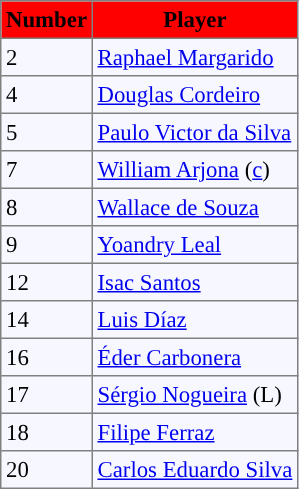<table bgcolor="#f7f8ff" cellpadding="3" cellspacing="0" border="1" style="font-size: 95%; border: gray solid 1px; border-collapse: collapse;">
<tr bgcolor="#ff0000">
<td align=center><strong>Number</strong></td>
<td align=center><strong>Player</strong></td>
</tr>
<tr align="left">
<td>2</td>
<td> <a href='#'>Raphael Margarido</a></td>
</tr>
<tr align=left>
<td>4</td>
<td> <a href='#'>Douglas Cordeiro</a></td>
</tr>
<tr align="left">
<td>5</td>
<td> <a href='#'>Paulo Victor da Silva</a></td>
</tr>
<tr align="left">
<td>7</td>
<td> <a href='#'>William Arjona</a> (<a href='#'>c</a>)</td>
</tr>
<tr align="left">
<td>8</td>
<td> <a href='#'>Wallace de Souza</a></td>
</tr>
<tr align="left">
<td>9</td>
<td> <a href='#'>Yoandry Leal</a></td>
</tr>
<tr align="left">
<td>12</td>
<td> <a href='#'>Isac Santos</a></td>
</tr>
<tr align="left">
<td>14</td>
<td> <a href='#'>Luis Díaz</a></td>
</tr>
<tr align="left">
<td>16</td>
<td> <a href='#'>Éder Carbonera</a></td>
</tr>
<tr align="left">
<td>17</td>
<td> <a href='#'>Sérgio Nogueira</a> (L)</td>
</tr>
<tr align="left">
<td>18</td>
<td> <a href='#'>Filipe Ferraz</a></td>
</tr>
<tr align="left">
<td>20</td>
<td> <a href='#'>Carlos Eduardo Silva</a></td>
</tr>
</table>
